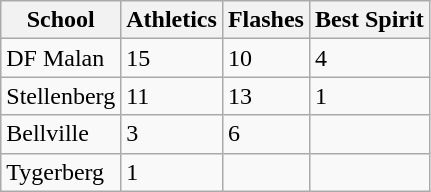<table class="wikitable">
<tr>
<th>School</th>
<th>Athletics</th>
<th>Flashes</th>
<th>Best Spirit</th>
</tr>
<tr>
<td>DF Malan</td>
<td>15</td>
<td>10</td>
<td>4</td>
</tr>
<tr>
<td>Stellenberg</td>
<td>11</td>
<td>13</td>
<td>1</td>
</tr>
<tr>
<td>Bellville</td>
<td>3</td>
<td>6</td>
<td></td>
</tr>
<tr>
<td>Tygerberg</td>
<td>1</td>
<td></td>
<td></td>
</tr>
</table>
